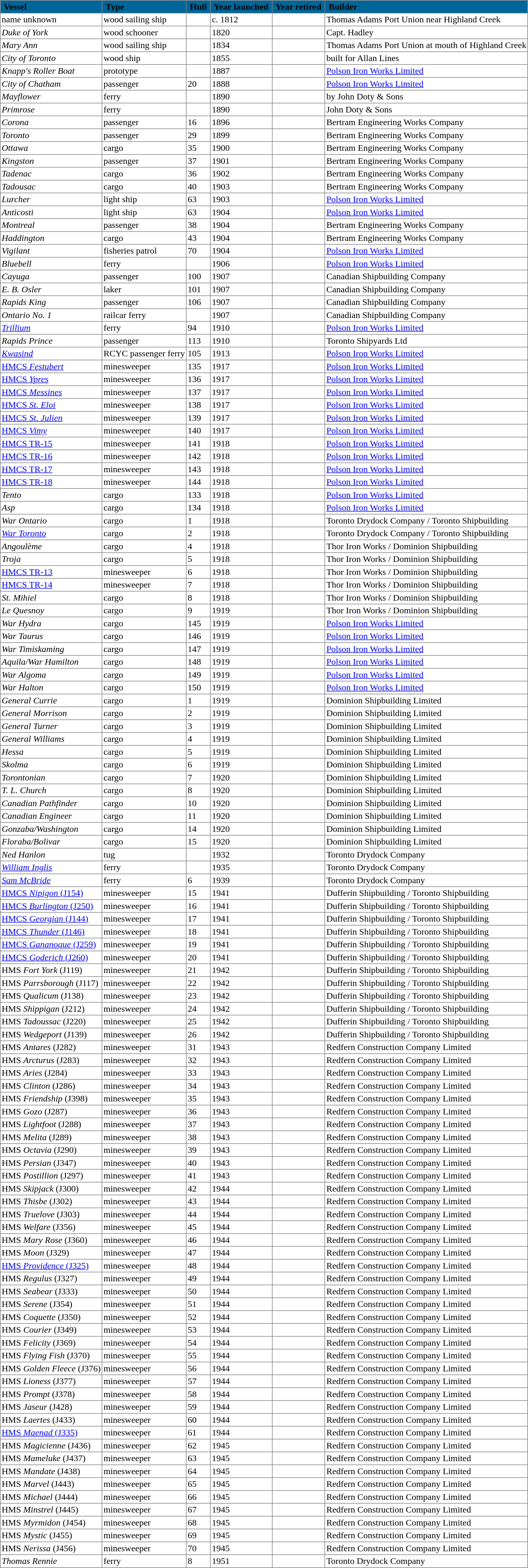<table border="1" cellspacing="1" cellpadding="2" style="border-collapse: collapse;">
<tr ---- style="background:#006699;">
<td><strong><span> Vessel </span></strong></td>
<td><strong><span> Type </span></strong></td>
<td><strong><span> Hull </span></strong></td>
<td><strong><span> Year launched </span></strong></td>
<td><strong><span> Year retired </span></strong></td>
<td><strong><span> Builder </span></strong></td>
</tr>
<tr>
<td>name unknown</td>
<td>wood sailing ship</td>
<td></td>
<td>c. 1812</td>
<td></td>
<td>Thomas Adams Port Union near Highland Creek</td>
</tr>
<tr>
<td><em>Duke of York</em></td>
<td>wood schooner</td>
<td></td>
<td>1820</td>
<td></td>
<td>Capt. Hadley</td>
</tr>
<tr>
<td><em>Mary Ann</em></td>
<td>wood sailing ship</td>
<td></td>
<td>1834</td>
<td></td>
<td>Thomas Adams Port Union at mouth of Highland Creek</td>
</tr>
<tr>
<td><em>City of Toronto</em></td>
<td>wood ship</td>
<td></td>
<td>1855</td>
<td></td>
<td>built for Allan Lines</td>
</tr>
<tr>
<td><em>Knapp's Roller Boat</em></td>
<td>prototype</td>
<td></td>
<td>1887</td>
<td></td>
<td><a href='#'>Polson Iron Works Limited</a></td>
</tr>
<tr>
<td><em>City of Chatham</em></td>
<td>passenger</td>
<td>20</td>
<td>1888</td>
<td></td>
<td><a href='#'>Polson Iron Works Limited</a></td>
</tr>
<tr>
<td><em>Mayflower</em></td>
<td>ferry</td>
<td></td>
<td>1890</td>
<td></td>
<td>by John Doty & Sons</td>
</tr>
<tr>
<td><em>Primrose</em></td>
<td>ferry</td>
<td></td>
<td>1890</td>
<td></td>
<td>John Doty & Sons</td>
</tr>
<tr>
<td><em>Corona</em></td>
<td>passenger</td>
<td>16</td>
<td>1896</td>
<td></td>
<td>Bertram Engineering Works Company</td>
</tr>
<tr>
<td><em>Toronto</em></td>
<td>passenger</td>
<td>29</td>
<td>1899</td>
<td></td>
<td>Bertram Engineering Works Company</td>
</tr>
<tr>
<td><em>Ottawa</em></td>
<td>cargo</td>
<td>35</td>
<td>1900</td>
<td></td>
<td>Bertram Engineering Works Company</td>
</tr>
<tr>
<td><em>Kingston</em></td>
<td>passenger</td>
<td>37</td>
<td>1901</td>
<td></td>
<td>Bertram Engineering Works Company</td>
</tr>
<tr>
<td><em>Tadenac</em></td>
<td>cargo</td>
<td>36</td>
<td>1902</td>
<td></td>
<td>Bertram Engineering Works Company</td>
</tr>
<tr>
<td><em>Tadousac</em></td>
<td>cargo</td>
<td>40</td>
<td>1903</td>
<td></td>
<td>Bertram Engineering Works Company</td>
</tr>
<tr>
<td><em>Lurcher</em></td>
<td>light ship</td>
<td>63</td>
<td>1903</td>
<td></td>
<td><a href='#'>Polson Iron Works Limited</a></td>
</tr>
<tr>
<td><em>Anticosti</em></td>
<td>light ship</td>
<td>63</td>
<td>1904</td>
<td></td>
<td><a href='#'>Polson Iron Works Limited</a></td>
</tr>
<tr>
<td><em>Montreal</em></td>
<td>passenger</td>
<td>38</td>
<td>1904</td>
<td></td>
<td>Bertram Engineering Works Company</td>
</tr>
<tr>
<td><em>Haddington</em></td>
<td>cargo</td>
<td>43</td>
<td>1904</td>
<td></td>
<td>Bertram Engineering Works Company</td>
</tr>
<tr>
<td><em>Vigilant</em></td>
<td>fisheries patrol</td>
<td>70</td>
<td>1904</td>
<td></td>
<td><a href='#'>Polson Iron Works Limited</a></td>
</tr>
<tr>
<td><em>Bluebell</em></td>
<td>ferry</td>
<td></td>
<td>1906</td>
<td></td>
<td><a href='#'>Polson Iron Works Limited</a></td>
</tr>
<tr>
<td><em>Cayuga</em></td>
<td>passenger</td>
<td>100</td>
<td>1907</td>
<td></td>
<td>Canadian Shipbuilding Company</td>
</tr>
<tr>
<td><em>E. B. Osler</em></td>
<td>laker</td>
<td>101</td>
<td>1907</td>
<td></td>
<td>Canadian Shipbuilding Company</td>
</tr>
<tr>
<td><em>Rapids King</em></td>
<td>passenger</td>
<td>106</td>
<td>1907</td>
<td></td>
<td>Canadian Shipbuilding Company</td>
</tr>
<tr>
<td><em>Ontario No. 1</em></td>
<td>railcar ferry</td>
<td></td>
<td>1907</td>
<td></td>
<td>Canadian Shipbuilding Company</td>
</tr>
<tr>
<td><a href='#'><em>Trillium</em></a></td>
<td>ferry</td>
<td>94</td>
<td>1910</td>
<td></td>
<td><a href='#'>Polson Iron Works Limited</a></td>
</tr>
<tr>
<td><em>Rapids Prince</em></td>
<td>passenger</td>
<td>113</td>
<td>1910</td>
<td></td>
<td>Toronto Shipyards Ltd</td>
</tr>
<tr>
<td><em><a href='#'>Kwasind</a></em></td>
<td>RCYC passenger ferry</td>
<td>105</td>
<td>1913</td>
<td></td>
<td><a href='#'>Polson Iron Works Limited</a></td>
</tr>
<tr>
<td><a href='#'>HMCS <em>Festubert</em></a></td>
<td>minesweeper</td>
<td>135</td>
<td>1917</td>
<td></td>
<td><a href='#'>Polson Iron Works Limited</a></td>
</tr>
<tr>
<td><a href='#'>HMCS <em>Ypres</em></a></td>
<td>minesweeper</td>
<td>136</td>
<td>1917</td>
<td></td>
<td><a href='#'>Polson Iron Works Limited</a></td>
</tr>
<tr>
<td><a href='#'>HMCS <em>Messines</em></a></td>
<td>minesweeper</td>
<td>137</td>
<td>1917</td>
<td></td>
<td><a href='#'>Polson Iron Works Limited</a></td>
</tr>
<tr>
<td><a href='#'>HMCS <em>St. Eloi</em></a></td>
<td>minesweeper</td>
<td>138</td>
<td>1917</td>
<td></td>
<td><a href='#'>Polson Iron Works Limited</a></td>
</tr>
<tr>
<td><a href='#'>HMCS <em>St. Julien</em></a></td>
<td>minesweeper</td>
<td>139</td>
<td>1917</td>
<td></td>
<td><a href='#'>Polson Iron Works Limited</a></td>
</tr>
<tr>
<td><a href='#'>HMCS <em>Vimy</em></a></td>
<td>minesweeper</td>
<td>140</td>
<td>1917</td>
<td></td>
<td><a href='#'>Polson Iron Works Limited</a></td>
</tr>
<tr>
<td><a href='#'>HMCS TR-15</a></td>
<td>minesweeper</td>
<td>141</td>
<td>1918</td>
<td></td>
<td><a href='#'>Polson Iron Works Limited</a></td>
</tr>
<tr>
<td><a href='#'>HMCS TR-16</a></td>
<td>minesweeper</td>
<td>142</td>
<td>1918</td>
<td></td>
<td><a href='#'>Polson Iron Works Limited</a></td>
</tr>
<tr>
<td><a href='#'>HMCS TR-17</a></td>
<td>minesweeper</td>
<td>143</td>
<td>1918</td>
<td></td>
<td><a href='#'>Polson Iron Works Limited</a></td>
</tr>
<tr>
<td><a href='#'>HMCS TR-18</a></td>
<td>minesweeper</td>
<td>144</td>
<td>1918</td>
<td></td>
<td><a href='#'>Polson Iron Works Limited</a></td>
</tr>
<tr>
<td><em>Tento</em></td>
<td>cargo</td>
<td>133</td>
<td>1918</td>
<td></td>
<td><a href='#'>Polson Iron Works Limited</a></td>
</tr>
<tr>
<td><em>Asp</em></td>
<td>cargo</td>
<td>134</td>
<td>1918</td>
<td></td>
<td><a href='#'>Polson Iron Works Limited</a></td>
</tr>
<tr>
<td><em>War Ontario</em></td>
<td>cargo</td>
<td>1</td>
<td>1918</td>
<td></td>
<td>Toronto Drydock Company / Toronto Shipbuilding</td>
</tr>
<tr>
<td><a href='#'><em>War Toronto</em></a></td>
<td>cargo</td>
<td>2</td>
<td>1918</td>
<td></td>
<td>Toronto Drydock Company / Toronto Shipbuilding</td>
</tr>
<tr>
<td><em>Angoulème</em></td>
<td>cargo</td>
<td>4</td>
<td>1918</td>
<td></td>
<td>Thor Iron Works / Dominion Shipbuilding</td>
</tr>
<tr>
<td><em>Troja</em></td>
<td>cargo</td>
<td>5</td>
<td>1918</td>
<td></td>
<td>Thor Iron Works / Dominion Shipbuilding</td>
</tr>
<tr>
<td><a href='#'>HMCS TR-13</a></td>
<td>minesweeper</td>
<td>6</td>
<td>1918</td>
<td></td>
<td>Thor Iron Works / Dominion Shipbuilding</td>
</tr>
<tr>
<td><a href='#'>HMCS TR-14</a></td>
<td>minesweeper</td>
<td>7</td>
<td>1918</td>
<td></td>
<td>Thor Iron Works / Dominion Shipbuilding</td>
</tr>
<tr>
<td><em>St. Mihiel</em></td>
<td>cargo</td>
<td>8</td>
<td>1918</td>
<td></td>
<td>Thor Iron Works / Dominion Shipbuilding</td>
</tr>
<tr>
<td><em>Le Quesnoy</em></td>
<td>cargo</td>
<td>9</td>
<td>1919</td>
<td></td>
<td>Thor Iron Works / Dominion Shipbuilding</td>
</tr>
<tr>
<td><em>War Hydra</em></td>
<td>cargo</td>
<td>145</td>
<td>1919</td>
<td></td>
<td><a href='#'>Polson Iron Works Limited</a></td>
</tr>
<tr>
<td><em>War Taurus</em></td>
<td>cargo</td>
<td>146</td>
<td>1919</td>
<td></td>
<td><a href='#'>Polson Iron Works Limited</a></td>
</tr>
<tr>
<td><em>War Timiskaming</em></td>
<td>cargo</td>
<td>147</td>
<td>1919</td>
<td></td>
<td><a href='#'>Polson Iron Works Limited</a></td>
</tr>
<tr>
<td><em>Aquila/War Hamilton</em></td>
<td>cargo</td>
<td>148</td>
<td>1919</td>
<td></td>
<td><a href='#'>Polson Iron Works Limited</a></td>
</tr>
<tr>
<td><em>War Algoma</em></td>
<td>cargo</td>
<td>149</td>
<td>1919</td>
<td></td>
<td><a href='#'>Polson Iron Works Limited</a></td>
</tr>
<tr>
<td><em>War Halton</em></td>
<td>cargo</td>
<td>150</td>
<td>1919</td>
<td></td>
<td><a href='#'>Polson Iron Works Limited</a></td>
</tr>
<tr>
<td><em>General Currie</em></td>
<td>cargo</td>
<td>1</td>
<td>1919</td>
<td></td>
<td>Dominion Shipbuilding Limited</td>
</tr>
<tr>
<td><em>General Morrison</em></td>
<td>cargo</td>
<td>2</td>
<td>1919</td>
<td></td>
<td>Dominion Shipbuilding Limited</td>
</tr>
<tr>
<td><em>General Turner</em></td>
<td>cargo</td>
<td>3</td>
<td>1919</td>
<td></td>
<td>Dominion Shipbuilding Limited</td>
</tr>
<tr>
<td><em>General Williams</em></td>
<td>cargo</td>
<td>4</td>
<td>1919</td>
<td></td>
<td>Dominion Shipbuilding Limited</td>
</tr>
<tr>
<td><em>Hessa</em></td>
<td>cargo</td>
<td>5</td>
<td>1919</td>
<td></td>
<td>Dominion Shipbuilding Limited</td>
</tr>
<tr>
<td><em>Skolma</em></td>
<td>cargo</td>
<td>6</td>
<td>1919</td>
<td></td>
<td>Dominion Shipbuilding Limited</td>
</tr>
<tr>
<td><em>Torontonian</em></td>
<td>cargo</td>
<td>7</td>
<td>1920</td>
<td></td>
<td>Dominion Shipbuilding Limited</td>
</tr>
<tr>
<td><em>T. L. Church</em></td>
<td>cargo</td>
<td>8</td>
<td>1920</td>
<td></td>
<td>Dominion Shipbuilding Limited</td>
</tr>
<tr>
<td><em>Canadian Pathfinder</em></td>
<td>cargo</td>
<td>10</td>
<td>1920</td>
<td></td>
<td>Dominion Shipbuilding Limited</td>
</tr>
<tr>
<td><em>Canadian Engineer</em></td>
<td>cargo</td>
<td>11</td>
<td>1920</td>
<td></td>
<td>Dominion Shipbuilding Limited</td>
</tr>
<tr>
<td><em>Gonzaba/Washington</em></td>
<td>cargo</td>
<td>14</td>
<td>1920</td>
<td></td>
<td>Dominion Shipbuilding Limited</td>
</tr>
<tr>
<td><em>Floraba/Bolivar</em></td>
<td>cargo</td>
<td>15</td>
<td>1920</td>
<td></td>
<td>Dominion Shipbuilding Limited</td>
</tr>
<tr>
<td><em>Ned Hanlon</em></td>
<td>tug</td>
<td></td>
<td>1932</td>
<td></td>
<td>Toronto Drydock Company</td>
</tr>
<tr>
<td><em><a href='#'>William Inglis</a></em></td>
<td>ferry</td>
<td></td>
<td>1935</td>
<td></td>
<td>Toronto Drydock Company</td>
</tr>
<tr>
<td><em><a href='#'>Sam McBride</a></em></td>
<td>ferry</td>
<td>6</td>
<td>1939</td>
<td></td>
<td>Toronto Drydock Company</td>
</tr>
<tr>
<td><a href='#'>HMCS <em>Nipigon</em> (J154)</a></td>
<td>minesweeper</td>
<td>15</td>
<td>1941</td>
<td></td>
<td>Dufferin Shipbuilding / Toronto Shipbuilding</td>
</tr>
<tr>
<td><a href='#'>HMCS <em>Burlington</em> (J250)</a></td>
<td>minesweeper</td>
<td>16</td>
<td>1941</td>
<td></td>
<td>Dufferin Shipbuilding / Toronto Shipbuilding</td>
</tr>
<tr>
<td><a href='#'>HMCS <em>Georgian</em> (J144)</a></td>
<td>minesweeper</td>
<td>17</td>
<td>1941</td>
<td></td>
<td>Dufferin Shipbuilding / Toronto Shipbuilding</td>
</tr>
<tr>
<td><a href='#'>HMCS <em>Thunder</em> (J146)</a></td>
<td>minesweeper</td>
<td>18</td>
<td>1941</td>
<td></td>
<td>Dufferin Shipbuilding / Toronto Shipbuilding</td>
</tr>
<tr>
<td><a href='#'>HMCS <em>Gananoque</em> (J259)</a></td>
<td>minesweeper</td>
<td>19</td>
<td>1941</td>
<td></td>
<td>Dufferin Shipbuilding / Toronto Shipbuilding</td>
</tr>
<tr>
<td><a href='#'>HMCS <em>Goderich</em> (J260)</a></td>
<td>minesweeper</td>
<td>20</td>
<td>1941</td>
<td></td>
<td>Dufferin Shipbuilding / Toronto Shipbuilding</td>
</tr>
<tr>
<td>HMS <em>Fort York</em> (J119)</td>
<td>minesweeper</td>
<td>21</td>
<td>1942</td>
<td></td>
<td>Dufferin Shipbuilding / Toronto Shipbuilding</td>
</tr>
<tr>
<td>HMS <em>Parrsborough</em> (J117)</td>
<td>minesweeper</td>
<td>22</td>
<td>1942</td>
<td></td>
<td>Dufferin Shipbuilding / Toronto Shipbuilding</td>
</tr>
<tr>
<td>HMS <em>Qualicum</em> (J138)</td>
<td>minesweeper</td>
<td>23</td>
<td>1942</td>
<td></td>
<td>Dufferin Shipbuilding / Toronto Shipbuilding</td>
</tr>
<tr>
<td>HMS <em>Shippigan</em> (J212)</td>
<td>minesweeper</td>
<td>24</td>
<td>1942</td>
<td></td>
<td>Dufferin Shipbuilding / Toronto Shipbuilding</td>
</tr>
<tr>
<td>HMS <em>Tadoussac</em> (J220)</td>
<td>minesweeper</td>
<td>25</td>
<td>1942</td>
<td></td>
<td>Dufferin Shipbuilding / Toronto Shipbuilding</td>
</tr>
<tr>
<td>HMS <em>Wedgeport</em> (J139)</td>
<td>minesweeper</td>
<td>26</td>
<td>1942</td>
<td></td>
<td>Dufferin Shipbuilding / Toronto Shipbuilding</td>
</tr>
<tr>
<td>HMS <em>Antares</em> (J282)</td>
<td>minesweeper</td>
<td>31</td>
<td>1943</td>
<td></td>
<td>Redfern Construction Company Limited</td>
</tr>
<tr>
<td>HMS <em>Arcturus</em> (J283)</td>
<td>minesweeper</td>
<td>32</td>
<td>1943</td>
<td></td>
<td>Redfern Construction Company Limited</td>
</tr>
<tr>
<td>HMS <em>Aries</em> (J284)</td>
<td>minesweeper</td>
<td>33</td>
<td>1943</td>
<td></td>
<td>Redfern Construction Company Limited</td>
</tr>
<tr>
<td>HMS <em>Clinton</em> (J286)</td>
<td>minesweeper</td>
<td>34</td>
<td>1943</td>
<td></td>
<td>Redfern Construction Company Limited</td>
</tr>
<tr>
<td>HMS <em>Friendship</em> (J398)</td>
<td>minesweeper</td>
<td>35</td>
<td>1943</td>
<td></td>
<td>Redfern Construction Company Limited</td>
</tr>
<tr>
<td>HMS <em>Gozo</em> (J287)</td>
<td>minesweeper</td>
<td>36</td>
<td>1943</td>
<td></td>
<td>Redfern Construction Company Limited</td>
</tr>
<tr>
<td>HMS <em>Lightfoot</em> (J288)</td>
<td>minesweeper</td>
<td>37</td>
<td>1943</td>
<td></td>
<td>Redfern Construction Company Limited</td>
</tr>
<tr>
<td>HMS <em>Melita</em> (J289)</td>
<td>minesweeper</td>
<td>38</td>
<td>1943</td>
<td></td>
<td>Redfern Construction Company Limited</td>
</tr>
<tr>
<td>HMS <em>Octavia</em> (J290)</td>
<td>minesweeper</td>
<td>39</td>
<td>1943</td>
<td></td>
<td>Redfern Construction Company Limited</td>
</tr>
<tr>
<td>HMS <em>Persian</em> (J347)</td>
<td>minesweeper</td>
<td>40</td>
<td>1943</td>
<td></td>
<td>Redfern Construction Company Limited</td>
</tr>
<tr>
<td>HMS <em>Postillion</em> (J297)</td>
<td>minesweeper</td>
<td>41</td>
<td>1943</td>
<td></td>
<td>Redfern Construction Company Limited</td>
</tr>
<tr>
<td>HMS <em>Skipjack</em> (J300)</td>
<td>minesweeper</td>
<td>42</td>
<td>1944</td>
<td></td>
<td>Redfern Construction Company Limited</td>
</tr>
<tr>
<td>HMS <em>Thisbe</em> (J302)</td>
<td>minesweeper</td>
<td>43</td>
<td>1944</td>
<td></td>
<td>Redfern Construction Company Limited</td>
</tr>
<tr>
<td>HMS <em>Truelove</em> (J303)</td>
<td>minesweeper</td>
<td>44</td>
<td>1944</td>
<td></td>
<td>Redfern Construction Company Limited</td>
</tr>
<tr>
<td>HMS <em>Welfare</em> (J356)</td>
<td>minesweeper</td>
<td>45</td>
<td>1944</td>
<td></td>
<td>Redfern Construction Company Limited</td>
</tr>
<tr>
<td>HMS <em>Mary Rose</em> (J360)</td>
<td>minesweeper</td>
<td>46</td>
<td>1944</td>
<td></td>
<td>Redfern Construction Company Limited</td>
</tr>
<tr>
<td>HMS <em>Moon</em> (J329)</td>
<td>minesweeper</td>
<td>47</td>
<td>1944</td>
<td></td>
<td>Redfern Construction Company Limited</td>
</tr>
<tr>
<td><a href='#'>HMS <em>Providence</em> (J325)</a></td>
<td>minesweeper</td>
<td>48</td>
<td>1944</td>
<td></td>
<td>Redfern Construction Company Limited</td>
</tr>
<tr>
<td>HMS <em>Regulus</em> (J327)</td>
<td>minesweeper</td>
<td>49</td>
<td>1944</td>
<td></td>
<td>Redfern Construction Company Limited</td>
</tr>
<tr>
<td>HMS <em>Seabear</em> (J333)</td>
<td>minesweeper</td>
<td>50</td>
<td>1944</td>
<td></td>
<td>Redfern Construction Company Limited</td>
</tr>
<tr>
<td>HMS <em>Serene</em> (J354)</td>
<td>minesweeper</td>
<td>51</td>
<td>1944</td>
<td></td>
<td>Redfern Construction Company Limited</td>
</tr>
<tr>
<td>HMS <em>Coquette</em> (J350)</td>
<td>minesweeper</td>
<td>52</td>
<td>1944</td>
<td></td>
<td>Redfern Construction Company Limited</td>
</tr>
<tr>
<td>HMS <em>Courier</em> (J349)</td>
<td>minesweeper</td>
<td>53</td>
<td>1944</td>
<td></td>
<td>Redfern Construction Company Limited</td>
</tr>
<tr>
<td>HMS <em>Felicity</em> (J369)</td>
<td>minesweeper</td>
<td>54</td>
<td>1944</td>
<td></td>
<td>Redfern Construction Company Limited</td>
</tr>
<tr>
<td>HMS <em>Flying Fish</em> (J370)</td>
<td>minesweeper</td>
<td>55</td>
<td>1944</td>
<td></td>
<td>Redfern Construction Company Limited</td>
</tr>
<tr>
<td>HMS <em>Golden Fleece</em> (J376)</td>
<td>minesweeper</td>
<td>56</td>
<td>1944</td>
<td></td>
<td>Redfern Construction Company Limited</td>
</tr>
<tr>
<td>HMS <em>Lioness</em> (J377)</td>
<td>minesweeper</td>
<td>57</td>
<td>1944</td>
<td></td>
<td>Redfern Construction Company Limited</td>
</tr>
<tr>
<td>HMS <em>Prompt</em> (J378)</td>
<td>minesweeper</td>
<td>58</td>
<td>1944</td>
<td></td>
<td>Redfern Construction Company Limited</td>
</tr>
<tr>
<td>HMS <em>Jaseur</em> (J428)</td>
<td>minesweeper</td>
<td>59</td>
<td>1944</td>
<td></td>
<td>Redfern Construction Company Limited</td>
</tr>
<tr>
<td>HMS <em>Laertes</em> (J433)</td>
<td>minesweeper</td>
<td>60</td>
<td>1944</td>
<td></td>
<td>Redfern Construction Company Limited</td>
</tr>
<tr>
<td><a href='#'>HMS <em>Maenad</em> (J335)</a></td>
<td>minesweeper</td>
<td>61</td>
<td>1944</td>
<td></td>
<td>Redfern Construction Company Limited</td>
</tr>
<tr>
<td>HMS <em>Magicienne</em> (J436)</td>
<td>minesweeper</td>
<td>62</td>
<td>1945</td>
<td></td>
<td>Redfern Construction Company Limited</td>
</tr>
<tr>
<td>HMS <em>Mameluke</em> (J437)</td>
<td>minesweeper</td>
<td>63</td>
<td>1945</td>
<td></td>
<td>Redfern Construction Company Limited</td>
</tr>
<tr>
<td>HMS <em>Mandate</em> (J438)</td>
<td>minesweeper</td>
<td>64</td>
<td>1945</td>
<td></td>
<td>Redfern Construction Company Limited</td>
</tr>
<tr>
<td>HMS <em>Marvel</em> (J443)</td>
<td>minesweeper</td>
<td>65</td>
<td>1945</td>
<td></td>
<td>Redfern Construction Company Limited</td>
</tr>
<tr>
<td>HMS <em>Michael</em> (J444)</td>
<td>minesweeper</td>
<td>66</td>
<td>1945</td>
<td></td>
<td>Redfern Construction Company Limited</td>
</tr>
<tr>
<td>HMS <em>Minstrel</em> (J445)</td>
<td>minesweeper</td>
<td>67</td>
<td>1945</td>
<td></td>
<td>Redfern Construction Company Limited</td>
</tr>
<tr>
<td>HMS <em>Myrmidon</em> (J454)</td>
<td>minesweeper</td>
<td>68</td>
<td>1945</td>
<td></td>
<td>Redfern Construction Company Limited</td>
</tr>
<tr>
<td>HMS <em>Mystic</em> (J455)</td>
<td>minesweeper</td>
<td>69</td>
<td>1945</td>
<td></td>
<td>Redfern Construction Company Limited</td>
</tr>
<tr>
<td>HMS <em>Nerissa</em> (J456)</td>
<td>minesweeper</td>
<td>70</td>
<td>1945</td>
<td></td>
<td>Redfern Construction Company Limited</td>
</tr>
<tr>
<td><em>Thomas Rennie</em></td>
<td>ferry</td>
<td>8</td>
<td>1951</td>
<td></td>
<td>Toronto Drydock Company</td>
</tr>
</table>
